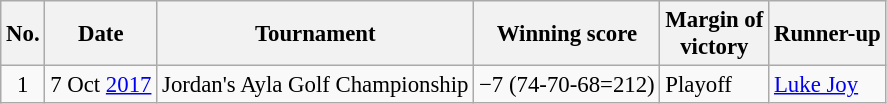<table class="wikitable" style="font-size:95%;">
<tr>
<th>No.</th>
<th>Date</th>
<th>Tournament</th>
<th>Winning score</th>
<th>Margin of<br>victory</th>
<th>Runner-up</th>
</tr>
<tr>
<td align=center>1</td>
<td align=right>7 Oct <a href='#'>2017</a></td>
<td>Jordan's Ayla Golf Championship</td>
<td>−7 (74-70-68=212)</td>
<td>Playoff</td>
<td> <a href='#'>Luke Joy</a></td>
</tr>
</table>
